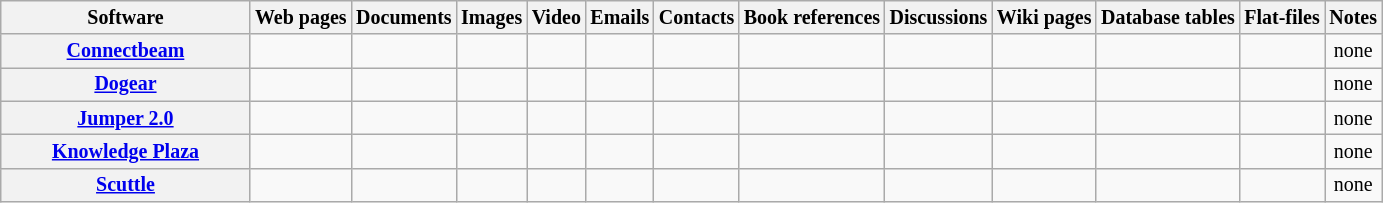<table class="wikitable sortable" style="font-size: smaller; text-align: center; width: auto;">
<tr>
<th style="width: 12em">Software</th>
<th>Web pages</th>
<th>Documents</th>
<th>Images</th>
<th>Video</th>
<th>Emails</th>
<th>Contacts</th>
<th>Book references</th>
<th>Discussions</th>
<th>Wiki pages</th>
<th>Database tables</th>
<th>Flat-files</th>
<th>Notes</th>
</tr>
<tr>
<th><a href='#'>Connectbeam</a></th>
<td></td>
<td></td>
<td></td>
<td></td>
<td></td>
<td></td>
<td></td>
<td></td>
<td></td>
<td></td>
<td></td>
<td>none</td>
</tr>
<tr>
<th><a href='#'>Dogear</a></th>
<td></td>
<td></td>
<td></td>
<td></td>
<td></td>
<td></td>
<td></td>
<td></td>
<td></td>
<td></td>
<td></td>
<td>none</td>
</tr>
<tr>
<th><a href='#'>Jumper 2.0</a></th>
<td></td>
<td></td>
<td></td>
<td></td>
<td></td>
<td></td>
<td></td>
<td></td>
<td></td>
<td></td>
<td></td>
<td>none</td>
</tr>
<tr>
<th><a href='#'>Knowledge Plaza</a></th>
<td></td>
<td></td>
<td></td>
<td></td>
<td></td>
<td></td>
<td></td>
<td></td>
<td></td>
<td></td>
<td></td>
<td>none</td>
</tr>
<tr>
<th><a href='#'>Scuttle</a></th>
<td></td>
<td></td>
<td></td>
<td></td>
<td></td>
<td></td>
<td></td>
<td></td>
<td></td>
<td></td>
<td></td>
<td>none</td>
</tr>
</table>
